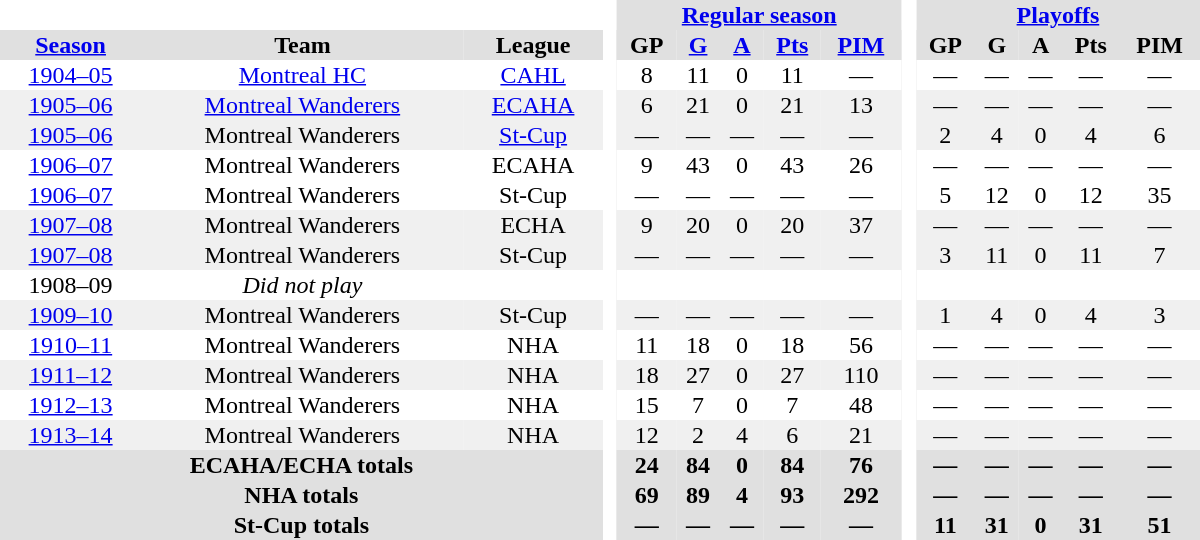<table border="0" cellpadding="1" cellspacing="0" style="text-align:center; width:50em">
<tr bgcolor="#e0e0e0">
<th colspan="3" bgcolor="#ffffff"> </th>
<th rowspan="99" bgcolor="#ffffff"> </th>
<th colspan="5"><a href='#'>Regular season</a></th>
<th rowspan="99" bgcolor="#ffffff"> </th>
<th colspan="5"><a href='#'>Playoffs</a></th>
</tr>
<tr bgcolor="#e0e0e0">
<th><a href='#'>Season</a></th>
<th>Team</th>
<th>League</th>
<th>GP</th>
<th><a href='#'>G</a></th>
<th><a href='#'>A</a></th>
<th><a href='#'>Pts</a></th>
<th><a href='#'>PIM</a></th>
<th>GP</th>
<th>G</th>
<th>A</th>
<th>Pts</th>
<th>PIM</th>
</tr>
<tr>
<td><a href='#'>1904–05</a></td>
<td><a href='#'>Montreal HC</a></td>
<td><a href='#'>CAHL</a></td>
<td>8</td>
<td>11</td>
<td>0</td>
<td>11</td>
<td>—</td>
<td>—</td>
<td>—</td>
<td>—</td>
<td>—</td>
<td>—</td>
</tr>
<tr bgcolor="#f0f0f0">
<td><a href='#'>1905–06</a></td>
<td><a href='#'>Montreal Wanderers</a></td>
<td><a href='#'>ECAHA</a></td>
<td>6</td>
<td>21</td>
<td>0</td>
<td>21</td>
<td>13</td>
<td>—</td>
<td>—</td>
<td>—</td>
<td>—</td>
<td>—</td>
</tr>
<tr>
</tr>
<tr bgcolor="#f0f0f0">
<td><a href='#'>1905–06</a></td>
<td>Montreal Wanderers</td>
<td><a href='#'>St-Cup</a></td>
<td>—</td>
<td>—</td>
<td>—</td>
<td>—</td>
<td>—</td>
<td>2</td>
<td>4</td>
<td>0</td>
<td>4</td>
<td>6</td>
</tr>
<tr>
<td><a href='#'>1906–07</a></td>
<td>Montreal Wanderers</td>
<td>ECAHA</td>
<td>9</td>
<td>43</td>
<td>0</td>
<td>43</td>
<td>26</td>
<td>—</td>
<td>—</td>
<td>—</td>
<td>—</td>
<td>—</td>
</tr>
<tr>
<td><a href='#'>1906–07</a></td>
<td>Montreal Wanderers</td>
<td>St-Cup</td>
<td>—</td>
<td>—</td>
<td>—</td>
<td>—</td>
<td>—</td>
<td>5</td>
<td>12</td>
<td>0</td>
<td>12</td>
<td>35</td>
</tr>
<tr bgcolor="#f0f0f0">
<td><a href='#'>1907–08</a></td>
<td>Montreal Wanderers</td>
<td>ECHA</td>
<td>9</td>
<td>20</td>
<td>0</td>
<td>20</td>
<td>37</td>
<td>—</td>
<td>—</td>
<td>—</td>
<td>—</td>
<td>—</td>
</tr>
<tr bgcolor="#f0f0f0">
<td><a href='#'>1907–08</a></td>
<td>Montreal Wanderers</td>
<td>St-Cup</td>
<td>—</td>
<td>—</td>
<td>—</td>
<td>—</td>
<td>—</td>
<td>3</td>
<td>11</td>
<td>0</td>
<td>11</td>
<td>7</td>
</tr>
<tr>
<td>1908–09</td>
<td><em>Did not play</em></td>
<td></td>
<td></td>
<td></td>
<td></td>
<td></td>
<td></td>
<td></td>
<td></td>
<td></td>
<td></td>
<td></td>
</tr>
<tr bgcolor="#f0f0f0">
<td><a href='#'>1909–10</a></td>
<td>Montreal Wanderers</td>
<td>St-Cup</td>
<td>—</td>
<td>—</td>
<td>—</td>
<td>—</td>
<td>—</td>
<td>1</td>
<td>4</td>
<td>0</td>
<td>4</td>
<td>3</td>
</tr>
<tr>
<td><a href='#'>1910–11</a></td>
<td>Montreal Wanderers</td>
<td>NHA</td>
<td>11</td>
<td>18</td>
<td>0</td>
<td>18</td>
<td>56</td>
<td>—</td>
<td>—</td>
<td>—</td>
<td>—</td>
<td>—</td>
</tr>
<tr bgcolor="#f0f0f0">
<td><a href='#'>1911–12</a></td>
<td>Montreal Wanderers</td>
<td>NHA</td>
<td>18</td>
<td>27</td>
<td>0</td>
<td>27</td>
<td>110</td>
<td>—</td>
<td>—</td>
<td>—</td>
<td>—</td>
<td>—</td>
</tr>
<tr>
<td><a href='#'>1912–13</a></td>
<td>Montreal Wanderers</td>
<td>NHA</td>
<td>15</td>
<td>7</td>
<td>0</td>
<td>7</td>
<td>48</td>
<td>—</td>
<td>—</td>
<td>—</td>
<td>—</td>
<td>—</td>
</tr>
<tr bgcolor="#f0f0f0">
<td><a href='#'>1913–14</a></td>
<td>Montreal Wanderers</td>
<td>NHA</td>
<td>12</td>
<td>2</td>
<td>4</td>
<td>6</td>
<td>21</td>
<td>—</td>
<td>—</td>
<td>—</td>
<td>—</td>
<td>—</td>
</tr>
<tr bgcolor="#e0e0e0">
<th colspan="3">ECAHA/ECHA totals</th>
<th>24</th>
<th>84</th>
<th>0</th>
<th>84</th>
<th>76</th>
<th>—</th>
<th>—</th>
<th>—</th>
<th>—</th>
<th>—</th>
</tr>
<tr bgcolor="#e0e0e0">
<th colspan="3">NHA totals</th>
<th>69</th>
<th>89</th>
<th>4</th>
<th>93</th>
<th>292</th>
<th>—</th>
<th>—</th>
<th>—</th>
<th>—</th>
<th>—</th>
</tr>
<tr bgcolor="#e0e0e0">
<th colspan="3">St-Cup totals</th>
<th>—</th>
<th>—</th>
<th>—</th>
<th>—</th>
<th>—</th>
<th>11</th>
<th>31</th>
<th>0</th>
<th>31</th>
<th>51</th>
</tr>
</table>
